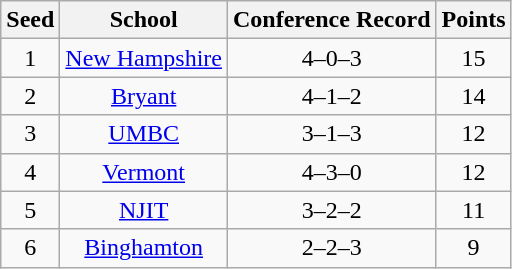<table class="wikitable" style="text-align:center">
<tr>
<th>Seed</th>
<th>School</th>
<th>Conference Record</th>
<th>Points</th>
</tr>
<tr>
<td>1</td>
<td><a href='#'>New Hampshire</a></td>
<td>4–0–3</td>
<td>15</td>
</tr>
<tr>
<td>2</td>
<td><a href='#'>Bryant</a></td>
<td>4–1–2</td>
<td>14</td>
</tr>
<tr>
<td>3</td>
<td><a href='#'>UMBC</a></td>
<td>3–1–3</td>
<td>12</td>
</tr>
<tr>
<td>4</td>
<td><a href='#'>Vermont</a></td>
<td>4–3–0</td>
<td>12</td>
</tr>
<tr>
<td>5</td>
<td><a href='#'>NJIT</a></td>
<td>3–2–2</td>
<td>11</td>
</tr>
<tr>
<td>6</td>
<td><a href='#'>Binghamton</a></td>
<td>2–2–3</td>
<td>9</td>
</tr>
</table>
